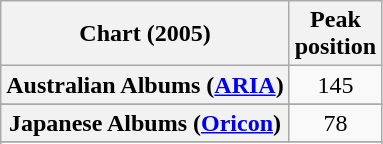<table class="wikitable sortable plainrowheaders" style="text-align:center">
<tr>
<th scope="col">Chart (2005)</th>
<th scope="col">Peak<br>position</th>
</tr>
<tr>
<th scope="row">Australian Albums (<a href='#'>ARIA</a>)</th>
<td>145</td>
</tr>
<tr>
</tr>
<tr>
</tr>
<tr>
<th scope="row">Japanese Albums (<a href='#'>Oricon</a>)</th>
<td>78</td>
</tr>
<tr>
</tr>
<tr>
</tr>
<tr>
</tr>
<tr>
</tr>
<tr>
</tr>
<tr>
</tr>
<tr>
</tr>
<tr>
</tr>
</table>
